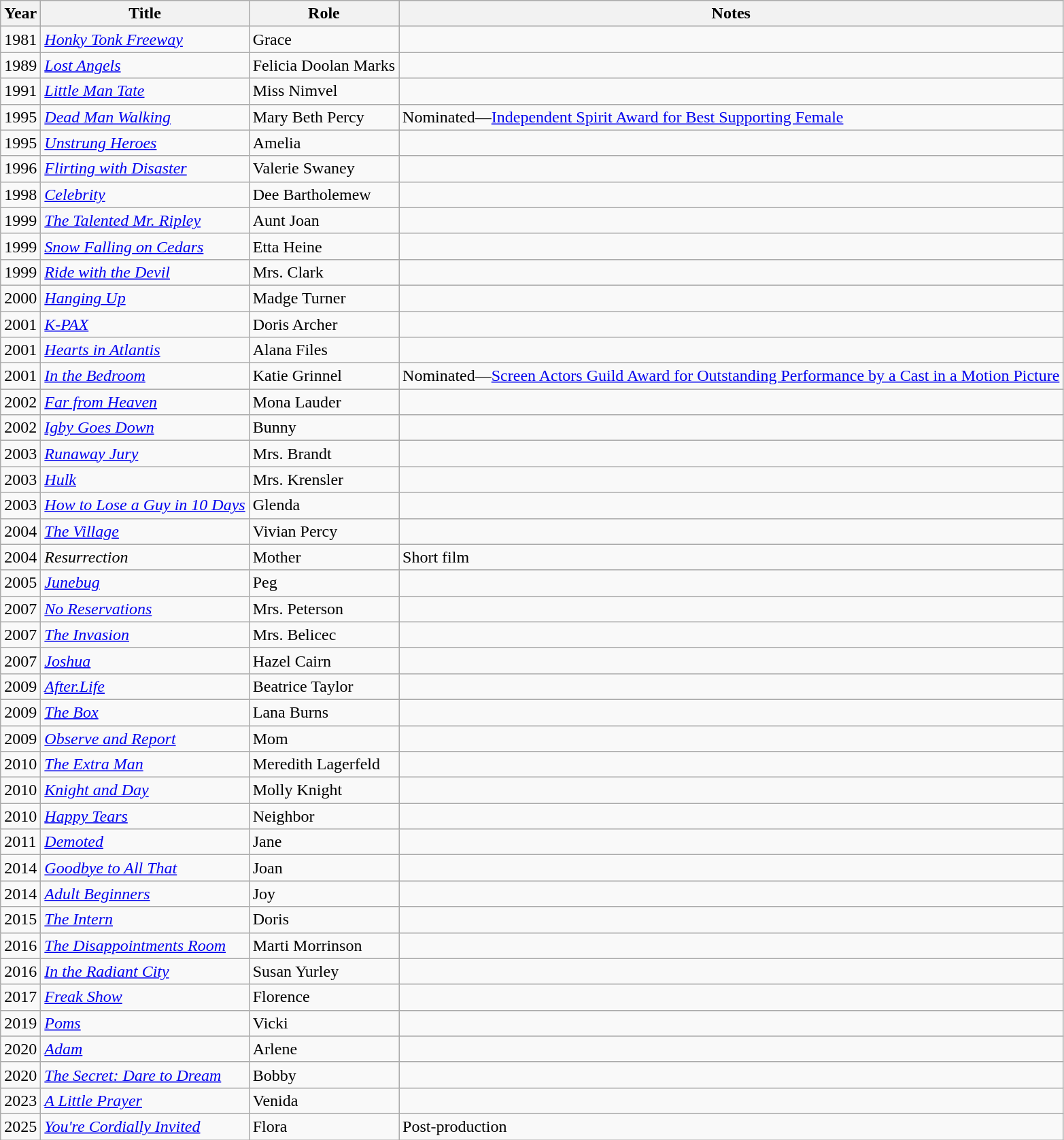<table class="wikitable sortable">
<tr>
<th>Year</th>
<th>Title</th>
<th>Role</th>
<th class="unsortable">Notes</th>
</tr>
<tr>
<td>1981</td>
<td><em><a href='#'>Honky Tonk Freeway</a></em></td>
<td>Grace</td>
<td></td>
</tr>
<tr>
<td>1989</td>
<td><em><a href='#'>Lost Angels</a></em></td>
<td>Felicia Doolan Marks</td>
<td></td>
</tr>
<tr>
<td>1991</td>
<td><em><a href='#'>Little Man Tate</a></em></td>
<td>Miss Nimvel</td>
<td></td>
</tr>
<tr>
<td>1995</td>
<td><em><a href='#'>Dead Man Walking</a></em></td>
<td>Mary Beth Percy</td>
<td>Nominated—<a href='#'>Independent Spirit Award for Best Supporting Female</a></td>
</tr>
<tr>
<td>1995</td>
<td><em><a href='#'>Unstrung Heroes</a></em></td>
<td>Amelia</td>
<td></td>
</tr>
<tr>
<td>1996</td>
<td><em><a href='#'>Flirting with Disaster</a></em></td>
<td>Valerie Swaney</td>
<td></td>
</tr>
<tr>
<td>1998</td>
<td><em><a href='#'>Celebrity</a></em></td>
<td>Dee Bartholemew</td>
<td></td>
</tr>
<tr>
<td>1999</td>
<td><em><a href='#'>The Talented Mr. Ripley</a></em></td>
<td>Aunt Joan</td>
<td></td>
</tr>
<tr>
<td>1999</td>
<td><em><a href='#'>Snow Falling on Cedars</a></em></td>
<td>Etta Heine</td>
<td></td>
</tr>
<tr>
<td>1999</td>
<td><em><a href='#'>Ride with the Devil</a></em></td>
<td>Mrs. Clark</td>
<td></td>
</tr>
<tr>
<td>2000</td>
<td><em><a href='#'>Hanging Up</a></em></td>
<td>Madge Turner</td>
<td></td>
</tr>
<tr>
<td>2001</td>
<td><em><a href='#'>K-PAX</a></em></td>
<td>Doris Archer</td>
<td></td>
</tr>
<tr>
<td>2001</td>
<td><em><a href='#'>Hearts in Atlantis</a></em></td>
<td>Alana Files</td>
<td></td>
</tr>
<tr>
<td>2001</td>
<td><em><a href='#'>In the Bedroom</a></em></td>
<td>Katie Grinnel</td>
<td>Nominated—<a href='#'>Screen Actors Guild Award for Outstanding Performance by a Cast in a Motion Picture</a></td>
</tr>
<tr>
<td>2002</td>
<td><em><a href='#'>Far from Heaven</a></em></td>
<td>Mona Lauder</td>
<td></td>
</tr>
<tr>
<td>2002</td>
<td><em><a href='#'>Igby Goes Down</a></em></td>
<td>Bunny</td>
<td></td>
</tr>
<tr>
<td>2003</td>
<td><em><a href='#'>Runaway Jury</a></em></td>
<td>Mrs. Brandt</td>
<td></td>
</tr>
<tr>
<td>2003</td>
<td><em><a href='#'>Hulk</a></em></td>
<td>Mrs. Krensler</td>
<td></td>
</tr>
<tr>
<td>2003</td>
<td><em><a href='#'>How to Lose a Guy in 10 Days</a></em></td>
<td>Glenda</td>
<td></td>
</tr>
<tr>
<td>2004</td>
<td><em><a href='#'>The Village</a></em></td>
<td>Vivian Percy</td>
<td></td>
</tr>
<tr>
<td>2004</td>
<td><em>Resurrection</em></td>
<td>Mother</td>
<td>Short film</td>
</tr>
<tr>
<td>2005</td>
<td><em><a href='#'>Junebug</a></em></td>
<td>Peg</td>
<td></td>
</tr>
<tr>
<td>2007</td>
<td><em><a href='#'>No Reservations</a></em></td>
<td>Mrs. Peterson</td>
<td></td>
</tr>
<tr>
<td>2007</td>
<td><em><a href='#'>The Invasion</a></em></td>
<td>Mrs. Belicec</td>
<td></td>
</tr>
<tr>
<td>2007</td>
<td><em><a href='#'>Joshua</a></em></td>
<td>Hazel Cairn</td>
<td></td>
</tr>
<tr>
<td>2009</td>
<td><em><a href='#'>After.Life</a></em></td>
<td>Beatrice Taylor</td>
<td></td>
</tr>
<tr>
<td>2009</td>
<td><em><a href='#'>The Box</a></em></td>
<td>Lana Burns</td>
<td></td>
</tr>
<tr>
<td>2009</td>
<td><em><a href='#'>Observe and Report</a></em></td>
<td>Mom</td>
<td></td>
</tr>
<tr>
<td>2010</td>
<td><em><a href='#'>The Extra Man</a></em></td>
<td>Meredith Lagerfeld</td>
<td></td>
</tr>
<tr>
<td>2010</td>
<td><em><a href='#'>Knight and Day</a></em></td>
<td>Molly Knight</td>
<td></td>
</tr>
<tr>
<td>2010</td>
<td><em><a href='#'>Happy Tears</a></em></td>
<td>Neighbor</td>
<td></td>
</tr>
<tr>
<td>2011</td>
<td><em><a href='#'>Demoted</a></em></td>
<td>Jane</td>
<td></td>
</tr>
<tr>
<td>2014</td>
<td><em><a href='#'>Goodbye to All That</a></em></td>
<td>Joan</td>
<td></td>
</tr>
<tr>
<td>2014</td>
<td><em><a href='#'>Adult Beginners</a></em></td>
<td>Joy</td>
<td></td>
</tr>
<tr>
<td>2015</td>
<td><em><a href='#'>The Intern</a></em></td>
<td>Doris</td>
<td></td>
</tr>
<tr>
<td>2016</td>
<td><em><a href='#'>The Disappointments Room</a></em></td>
<td>Marti Morrinson</td>
<td></td>
</tr>
<tr>
<td>2016</td>
<td><em><a href='#'>In the Radiant City</a></em></td>
<td>Susan Yurley</td>
<td></td>
</tr>
<tr>
<td>2017</td>
<td><em><a href='#'>Freak Show</a></em></td>
<td>Florence</td>
<td></td>
</tr>
<tr>
<td>2019</td>
<td><em><a href='#'>Poms</a></em></td>
<td>Vicki</td>
<td></td>
</tr>
<tr>
<td>2020</td>
<td><em><a href='#'>Adam</a></em></td>
<td>Arlene</td>
<td></td>
</tr>
<tr>
<td>2020</td>
<td><em><a href='#'>The Secret: Dare to Dream</a></em></td>
<td>Bobby</td>
<td></td>
</tr>
<tr>
<td>2023</td>
<td><em><a href='#'>A Little Prayer</a></em></td>
<td>Venida</td>
<td></td>
</tr>
<tr>
<td>2025</td>
<td><em><a href='#'>You're Cordially Invited</a></em></td>
<td>Flora</td>
<td>Post-production</td>
</tr>
</table>
